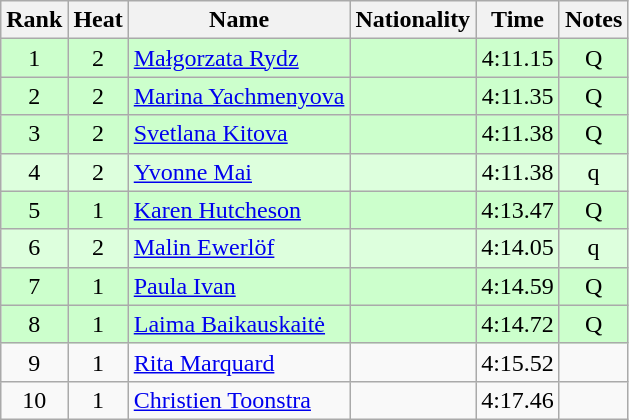<table class="wikitable sortable" style="text-align:center">
<tr>
<th>Rank</th>
<th>Heat</th>
<th>Name</th>
<th>Nationality</th>
<th>Time</th>
<th>Notes</th>
</tr>
<tr bgcolor=ccffcc>
<td>1</td>
<td>2</td>
<td align="left"><a href='#'>Małgorzata Rydz</a></td>
<td align=left></td>
<td>4:11.15</td>
<td>Q</td>
</tr>
<tr bgcolor=ccffcc>
<td>2</td>
<td>2</td>
<td align="left"><a href='#'>Marina Yachmenyova</a></td>
<td align=left></td>
<td>4:11.35</td>
<td>Q</td>
</tr>
<tr bgcolor=ccffcc>
<td>3</td>
<td>2</td>
<td align="left"><a href='#'>Svetlana Kitova</a></td>
<td align=left></td>
<td>4:11.38</td>
<td>Q</td>
</tr>
<tr bgcolor=ddffdd>
<td>4</td>
<td>2</td>
<td align="left"><a href='#'>Yvonne Mai</a></td>
<td align=left></td>
<td>4:11.38</td>
<td>q</td>
</tr>
<tr bgcolor=ccffcc>
<td>5</td>
<td>1</td>
<td align="left"><a href='#'>Karen Hutcheson</a></td>
<td align=left></td>
<td>4:13.47</td>
<td>Q</td>
</tr>
<tr bgcolor=ddffdd>
<td>6</td>
<td>2</td>
<td align="left"><a href='#'>Malin Ewerlöf</a></td>
<td align=left></td>
<td>4:14.05</td>
<td>q</td>
</tr>
<tr bgcolor=ccffcc>
<td>7</td>
<td>1</td>
<td align="left"><a href='#'>Paula Ivan</a></td>
<td align=left></td>
<td>4:14.59</td>
<td>Q</td>
</tr>
<tr bgcolor=ccffcc>
<td>8</td>
<td>1</td>
<td align="left"><a href='#'>Laima Baikauskaitė</a></td>
<td align=left></td>
<td>4:14.72</td>
<td>Q</td>
</tr>
<tr>
<td>9</td>
<td>1</td>
<td align="left"><a href='#'>Rita Marquard</a></td>
<td align=left></td>
<td>4:15.52</td>
<td></td>
</tr>
<tr>
<td>10</td>
<td>1</td>
<td align="left"><a href='#'>Christien Toonstra</a></td>
<td align=left></td>
<td>4:17.46</td>
<td></td>
</tr>
</table>
